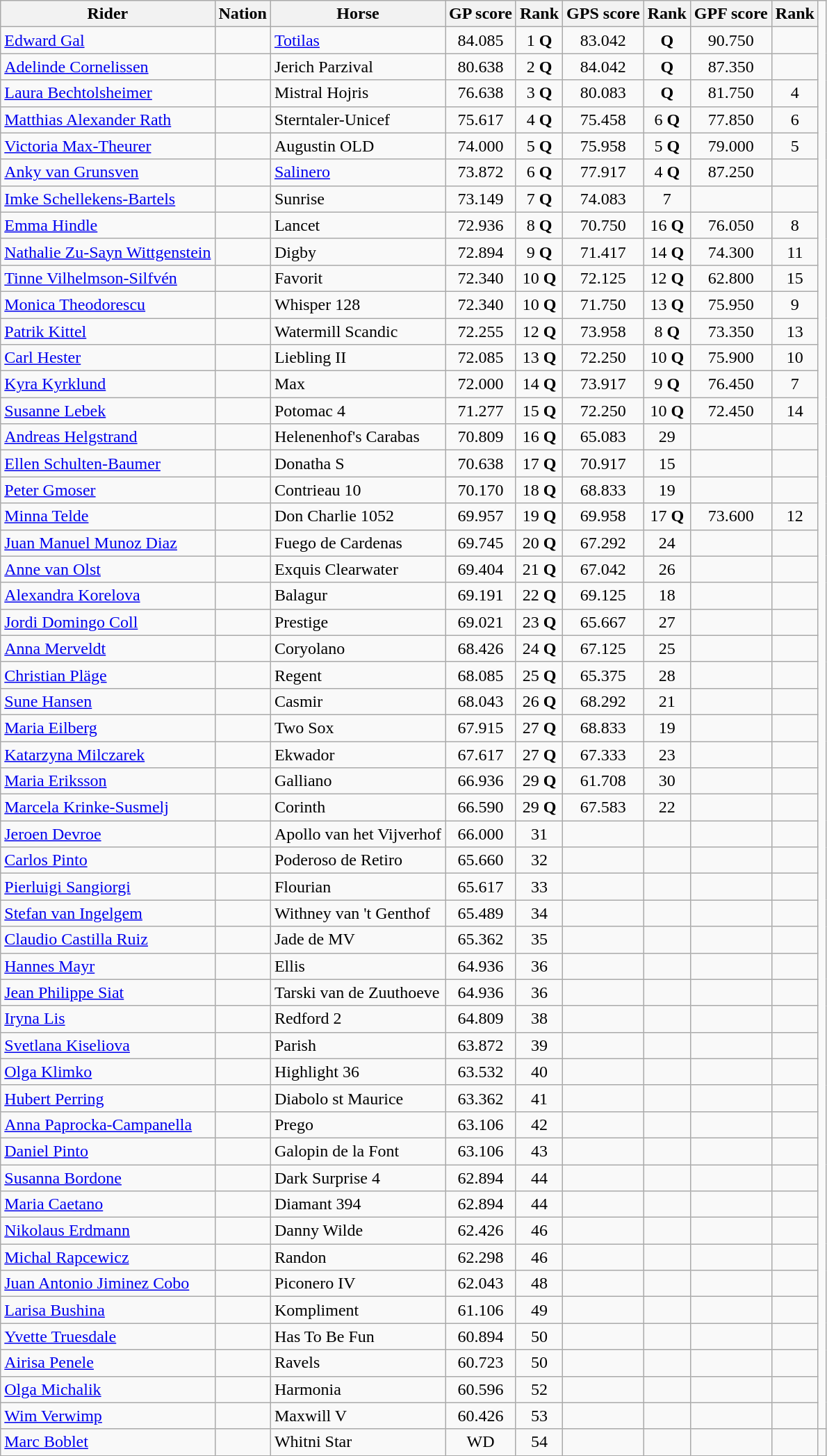<table class="wikitable sortable" style="text-align:center">
<tr>
<th>Rider</th>
<th>Nation</th>
<th>Horse</th>
<th>GP score</th>
<th>Rank</th>
<th>GPS score</th>
<th>Rank</th>
<th>GPF score</th>
<th>Rank</th>
</tr>
<tr>
<td align=left><a href='#'>Edward Gal</a></td>
<td align=left></td>
<td align=left><a href='#'>Totilas</a></td>
<td>84.085</td>
<td>1 <strong>Q</strong></td>
<td>83.042</td>
<td> <strong>Q</strong></td>
<td>90.750</td>
<td></td>
</tr>
<tr>
<td align=left><a href='#'>Adelinde Cornelissen</a></td>
<td align=left></td>
<td align=left>Jerich Parzival</td>
<td>80.638</td>
<td>2 <strong>Q</strong></td>
<td>84.042</td>
<td> <strong>Q</strong></td>
<td>87.350</td>
<td></td>
</tr>
<tr>
<td align=left><a href='#'>Laura Bechtolsheimer</a></td>
<td align=left></td>
<td align=left>Mistral Hojris</td>
<td>76.638</td>
<td>3 <strong>Q</strong></td>
<td>80.083</td>
<td> <strong>Q</strong></td>
<td>81.750</td>
<td>4</td>
</tr>
<tr>
<td align=left><a href='#'>Matthias Alexander Rath</a></td>
<td align=left></td>
<td align=left>Sterntaler-Unicef</td>
<td>75.617</td>
<td>4 <strong>Q</strong></td>
<td>75.458</td>
<td>6 <strong>Q</strong></td>
<td>77.850</td>
<td>6</td>
</tr>
<tr>
<td align=left><a href='#'>Victoria Max-Theurer</a></td>
<td align=left></td>
<td align=left>Augustin OLD</td>
<td>74.000</td>
<td>5 <strong>Q</strong></td>
<td>75.958</td>
<td>5 <strong>Q</strong></td>
<td>79.000</td>
<td>5</td>
</tr>
<tr>
<td align=left><a href='#'>Anky van Grunsven</a></td>
<td align=left></td>
<td align=left><a href='#'>Salinero</a></td>
<td>73.872</td>
<td>6 <strong>Q</strong></td>
<td>77.917</td>
<td>4 <strong>Q</strong></td>
<td>87.250</td>
<td></td>
</tr>
<tr>
<td align=left><a href='#'>Imke Schellekens-Bartels</a></td>
<td align=left></td>
<td align=left>Sunrise</td>
<td>73.149</td>
<td>7 <strong>Q</strong></td>
<td>74.083</td>
<td>7</td>
<td></td>
<td></td>
</tr>
<tr>
<td align=left><a href='#'>Emma Hindle</a></td>
<td align=left></td>
<td align=left>Lancet</td>
<td>72.936</td>
<td>8 <strong>Q</strong></td>
<td>70.750</td>
<td>16 <strong>Q</strong></td>
<td>76.050</td>
<td>8</td>
</tr>
<tr>
<td align=left><a href='#'>Nathalie Zu-Sayn Wittgenstein</a></td>
<td align=left></td>
<td align=left>Digby</td>
<td>72.894</td>
<td>9 <strong>Q</strong></td>
<td>71.417</td>
<td>14 <strong>Q</strong></td>
<td>74.300</td>
<td>11</td>
</tr>
<tr>
<td align=left><a href='#'>Tinne Vilhelmson-Silfvén</a></td>
<td align=left></td>
<td align=left>Favorit</td>
<td>72.340</td>
<td>10 <strong>Q</strong></td>
<td>72.125</td>
<td>12 <strong>Q</strong></td>
<td>62.800</td>
<td>15</td>
</tr>
<tr>
<td align=left><a href='#'>Monica Theodorescu</a></td>
<td align=left></td>
<td align=left>Whisper 128</td>
<td>72.340</td>
<td>10 <strong>Q</strong></td>
<td>71.750</td>
<td>13 <strong>Q</strong></td>
<td>75.950</td>
<td>9</td>
</tr>
<tr>
<td align=left><a href='#'>Patrik Kittel</a></td>
<td align=left></td>
<td align=left>Watermill Scandic</td>
<td>72.255</td>
<td>12 <strong>Q</strong></td>
<td>73.958</td>
<td>8 <strong>Q</strong></td>
<td>73.350</td>
<td>13</td>
</tr>
<tr>
<td align=left><a href='#'>Carl Hester</a></td>
<td align=left></td>
<td align=left>Liebling II</td>
<td>72.085</td>
<td>13 <strong>Q</strong></td>
<td>72.250</td>
<td>10 <strong>Q</strong></td>
<td>75.900</td>
<td>10</td>
</tr>
<tr>
<td align=left><a href='#'>Kyra Kyrklund</a></td>
<td align=left></td>
<td align=left>Max</td>
<td>72.000</td>
<td>14 <strong>Q</strong></td>
<td>73.917</td>
<td>9 <strong>Q</strong></td>
<td>76.450</td>
<td>7</td>
</tr>
<tr>
<td align=left><a href='#'>Susanne Lebek</a></td>
<td align=left></td>
<td align=left>Potomac 4</td>
<td>71.277</td>
<td>15 <strong>Q</strong></td>
<td>72.250</td>
<td>10 <strong>Q</strong></td>
<td>72.450</td>
<td>14</td>
</tr>
<tr>
<td align=left><a href='#'>Andreas Helgstrand</a></td>
<td align=left></td>
<td align=left>Helenenhof's Carabas</td>
<td>70.809</td>
<td>16 <strong>Q</strong></td>
<td>65.083</td>
<td>29</td>
<td></td>
<td></td>
</tr>
<tr>
<td align=left><a href='#'>Ellen Schulten-Baumer</a></td>
<td align=left></td>
<td align=left>Donatha S</td>
<td>70.638</td>
<td>17 <strong>Q</strong></td>
<td>70.917</td>
<td>15</td>
<td></td>
<td></td>
</tr>
<tr>
<td align=left><a href='#'>Peter Gmoser</a></td>
<td align=left></td>
<td align=left>Contrieau 10</td>
<td>70.170</td>
<td>18 <strong>Q</strong></td>
<td>68.833</td>
<td>19</td>
<td></td>
<td></td>
</tr>
<tr>
<td align=left><a href='#'>Minna Telde</a></td>
<td align=left></td>
<td align=left>Don Charlie 1052</td>
<td>69.957</td>
<td>19 <strong>Q</strong></td>
<td>69.958</td>
<td>17 <strong>Q</strong></td>
<td>73.600</td>
<td>12</td>
</tr>
<tr>
<td align=left><a href='#'>Juan Manuel Munoz Diaz</a></td>
<td align=left></td>
<td align=left>Fuego de Cardenas</td>
<td>69.745</td>
<td>20 <strong>Q</strong></td>
<td>67.292</td>
<td>24</td>
<td></td>
<td></td>
</tr>
<tr>
<td align=left><a href='#'>Anne van Olst</a></td>
<td align=left></td>
<td align=left>Exquis Clearwater</td>
<td>69.404</td>
<td>21 <strong>Q</strong></td>
<td>67.042</td>
<td>26</td>
<td></td>
<td></td>
</tr>
<tr>
<td align=left><a href='#'>Alexandra Korelova</a></td>
<td align=left></td>
<td align=left>Balagur</td>
<td>69.191</td>
<td>22 <strong>Q</strong></td>
<td>69.125</td>
<td>18</td>
<td></td>
<td></td>
</tr>
<tr>
<td align=left><a href='#'>Jordi Domingo Coll</a></td>
<td align=left></td>
<td align=left>Prestige</td>
<td>69.021</td>
<td>23 <strong>Q</strong></td>
<td>65.667</td>
<td>27</td>
<td></td>
<td></td>
</tr>
<tr>
<td align=left><a href='#'>Anna Merveldt</a></td>
<td align=left></td>
<td align=left>Coryolano</td>
<td>68.426</td>
<td>24 <strong>Q</strong></td>
<td>67.125</td>
<td>25</td>
<td></td>
<td></td>
</tr>
<tr>
<td align=left><a href='#'>Christian Pläge</a></td>
<td align=left></td>
<td align=left>Regent</td>
<td>68.085</td>
<td>25 <strong>Q</strong></td>
<td>65.375</td>
<td>28</td>
<td></td>
<td></td>
</tr>
<tr>
<td align=left><a href='#'>Sune Hansen</a></td>
<td align=left></td>
<td align=left>Casmir</td>
<td>68.043</td>
<td>26 <strong>Q</strong></td>
<td>68.292</td>
<td>21</td>
<td></td>
<td></td>
</tr>
<tr>
<td align=left><a href='#'>Maria Eilberg</a></td>
<td align=left></td>
<td align=left>Two Sox</td>
<td>67.915</td>
<td>27 <strong>Q</strong></td>
<td>68.833</td>
<td>19</td>
<td></td>
<td></td>
</tr>
<tr>
<td align=left><a href='#'>Katarzyna Milczarek</a></td>
<td align=left></td>
<td align=left>Ekwador</td>
<td>67.617</td>
<td>27 <strong>Q</strong></td>
<td>67.333</td>
<td>23</td>
<td></td>
<td></td>
</tr>
<tr>
<td align=left><a href='#'>Maria Eriksson</a></td>
<td align=left></td>
<td align=left>Galliano</td>
<td>66.936</td>
<td>29 <strong>Q</strong></td>
<td>61.708</td>
<td>30</td>
<td></td>
<td></td>
</tr>
<tr>
<td align=left><a href='#'>Marcela Krinke-Susmelj</a></td>
<td align=left></td>
<td align=left>Corinth</td>
<td>66.590</td>
<td>29 <strong>Q</strong></td>
<td>67.583</td>
<td>22</td>
<td></td>
<td></td>
</tr>
<tr>
<td align=left><a href='#'>Jeroen Devroe</a></td>
<td align=left></td>
<td align=left>Apollo van het Vijverhof</td>
<td>66.000</td>
<td>31</td>
<td></td>
<td></td>
<td></td>
<td></td>
</tr>
<tr>
<td align=left><a href='#'>Carlos Pinto</a></td>
<td align=left></td>
<td align=left>Poderoso de Retiro</td>
<td>65.660</td>
<td>32</td>
<td></td>
<td></td>
<td></td>
<td></td>
</tr>
<tr>
<td align=left><a href='#'>Pierluigi Sangiorgi</a></td>
<td align=left></td>
<td align=left>Flourian</td>
<td>65.617</td>
<td>33</td>
<td></td>
<td></td>
<td></td>
<td></td>
</tr>
<tr>
<td align=left><a href='#'>Stefan van Ingelgem</a></td>
<td align=left></td>
<td align=left>Withney van 't Genthof</td>
<td>65.489</td>
<td>34</td>
<td></td>
<td></td>
<td></td>
<td></td>
</tr>
<tr>
<td align=left><a href='#'>Claudio Castilla Ruiz</a></td>
<td align=left></td>
<td align=left>Jade de MV</td>
<td>65.362</td>
<td>35</td>
<td></td>
<td></td>
<td></td>
<td></td>
</tr>
<tr>
<td align=left><a href='#'>Hannes Mayr</a></td>
<td align=left></td>
<td align=left>Ellis</td>
<td>64.936</td>
<td>36</td>
<td></td>
<td></td>
<td></td>
<td></td>
</tr>
<tr>
<td align=left><a href='#'>Jean Philippe Siat</a></td>
<td align=left></td>
<td align=left>Tarski van de Zuuthoeve</td>
<td>64.936</td>
<td>36</td>
<td></td>
<td></td>
<td></td>
<td></td>
</tr>
<tr>
<td align=left><a href='#'>Iryna Lis</a></td>
<td align=left></td>
<td align=left>Redford 2</td>
<td>64.809</td>
<td>38</td>
<td></td>
<td></td>
<td></td>
<td></td>
</tr>
<tr>
<td align=left><a href='#'>Svetlana Kiseliova</a></td>
<td align=left></td>
<td align=left>Parish</td>
<td>63.872</td>
<td>39</td>
<td></td>
<td></td>
<td></td>
<td></td>
</tr>
<tr>
<td align=left><a href='#'>Olga Klimko</a></td>
<td align=left></td>
<td align=left>Highlight 36</td>
<td>63.532</td>
<td>40</td>
<td></td>
<td></td>
<td></td>
<td></td>
</tr>
<tr>
<td align=left><a href='#'>Hubert Perring</a></td>
<td align=left></td>
<td align=left>Diabolo st Maurice</td>
<td>63.362</td>
<td>41</td>
<td></td>
<td></td>
<td></td>
<td></td>
</tr>
<tr>
<td align=left><a href='#'>Anna Paprocka-Campanella</a></td>
<td align=left></td>
<td align=left>Prego</td>
<td>63.106</td>
<td>42</td>
<td></td>
<td></td>
<td></td>
<td></td>
</tr>
<tr>
<td align=left><a href='#'>Daniel Pinto</a></td>
<td align=left></td>
<td align=left>Galopin de la Font</td>
<td>63.106</td>
<td>43</td>
<td></td>
<td></td>
<td></td>
<td></td>
</tr>
<tr>
<td align=left><a href='#'>Susanna Bordone</a></td>
<td align=left></td>
<td align=left>Dark Surprise 4</td>
<td>62.894</td>
<td>44</td>
<td></td>
<td></td>
<td></td>
<td></td>
</tr>
<tr>
<td align=left><a href='#'>Maria Caetano</a></td>
<td align=left></td>
<td align=left>Diamant 394</td>
<td>62.894</td>
<td>44</td>
<td></td>
<td></td>
<td></td>
<td></td>
</tr>
<tr>
<td align=left><a href='#'>Nikolaus Erdmann</a></td>
<td align=left></td>
<td align=left>Danny Wilde</td>
<td>62.426</td>
<td>46</td>
<td></td>
<td></td>
<td></td>
<td></td>
</tr>
<tr>
<td align=left><a href='#'>Michal Rapcewicz</a></td>
<td align=left></td>
<td align=left>Randon</td>
<td>62.298</td>
<td>46</td>
<td></td>
<td></td>
<td></td>
<td></td>
</tr>
<tr>
<td align=left><a href='#'>Juan Antonio Jiminez Cobo</a></td>
<td align=left></td>
<td align=left>Piconero IV</td>
<td>62.043</td>
<td>48</td>
<td></td>
<td></td>
<td></td>
<td></td>
</tr>
<tr>
<td align=left><a href='#'>Larisa Bushina</a></td>
<td align=left></td>
<td align=left>Kompliment</td>
<td>61.106</td>
<td>49</td>
<td></td>
<td></td>
<td></td>
<td></td>
</tr>
<tr>
<td align=left><a href='#'>Yvette Truesdale</a></td>
<td align=left></td>
<td align=left>Has To Be Fun</td>
<td>60.894</td>
<td>50</td>
<td></td>
<td></td>
<td></td>
<td></td>
</tr>
<tr>
<td align=left><a href='#'>Airisa Penele</a></td>
<td align=left></td>
<td align=left>Ravels</td>
<td>60.723</td>
<td>50</td>
<td></td>
<td></td>
<td></td>
<td></td>
</tr>
<tr>
<td align=left><a href='#'>Olga Michalik</a></td>
<td align=left></td>
<td align=left>Harmonia</td>
<td>60.596</td>
<td>52</td>
<td></td>
<td></td>
<td></td>
<td></td>
</tr>
<tr>
<td align=left><a href='#'>Wim Verwimp</a></td>
<td align=left></td>
<td align=left>Maxwill V</td>
<td>60.426</td>
<td>53</td>
<td></td>
<td></td>
<td></td>
<td></td>
</tr>
<tr>
<td align=left><a href='#'>Marc Boblet</a></td>
<td align=left></td>
<td align=left>Whitni Star</td>
<td>WD</td>
<td>54</td>
<td></td>
<td></td>
<td></td>
<td></td>
<td></td>
</tr>
</table>
